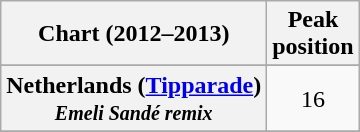<table class="wikitable sortable plainrowheaders" style="text-align:center;">
<tr>
<th scope="col">Chart (2012–2013)</th>
<th scope="col">Peak<br>position</th>
</tr>
<tr>
</tr>
<tr>
<th scope="row">Netherlands (<a href='#'>Tipparade</a>)<br><small><em>Emeli Sandé remix</em></small></th>
<td style="text-align:center;">16</td>
</tr>
<tr>
</tr>
<tr>
</tr>
<tr>
</tr>
<tr>
</tr>
<tr>
</tr>
</table>
